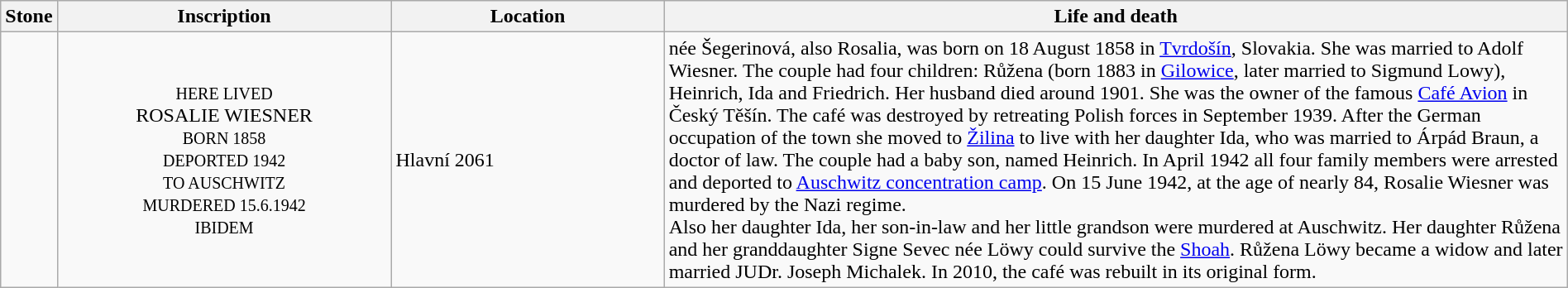<table class="wikitable sortable toptextcells" style="width:100%">
<tr>
<th class="hintergrundfarbe6 unsortable" width="120px">Stone</th>
<th class="hintergrundfarbe6 unsortable" style ="width:22%;">Inscription</th>
<th class="hintergrundfarbe6" data-sort-type="text" style ="width:18%;">Location</th>
<th class="hintergrundfarbe6" style="width:100%;">Life and death</th>
</tr>
<tr>
<td></td>
<td style="text-align:center"><div><small>HERE LIVED</small><br>ROSALIE WIESNER<br><small>BORN 1858<br>DEPORTED 1942<br>TO AUSCHWITZ<br>MURDERED 15.6.1942<br>IBIDEM</small></div></td>
<td>Hlavní 2061<br></td>
<td><strong></strong> née Šegerinová, also Rosalia, was born on 18 August 1858 in <a href='#'>Tvrdošín</a>, Slovakia. She was married to Adolf Wiesner. The couple had four children: Růžena (born 1883 in <a href='#'>Gilowice</a>, later married to Sigmund Lowy), Heinrich, Ida and Friedrich. Her husband died around 1901. She was the owner of the famous <a href='#'>Café Avion</a> in Český Těšín. The café was destroyed by retreating Polish forces in September 1939. After the German occupation of the town she moved to <a href='#'>Žilina</a> to live with her daughter Ida, who was married to Árpád Braun, a doctor of law. The couple had a baby son, named Heinrich. In April 1942 all four family members were arrested and deported to <a href='#'>Auschwitz concentration camp</a>. On 15 June 1942, at the age of nearly 84, Rosalie Wiesner was murdered by the Nazi regime.<br>Also her daughter Ida, her son-in-law and her little grandson were murdered at Auschwitz. Her daughter Růžena and her granddaughter Signe Sevec née Löwy could survive the <a href='#'>Shoah</a>. Růžena Löwy became a widow and later married JUDr. Joseph Michalek. In 2010, the café was rebuilt in its original form.</td>
</tr>
</table>
